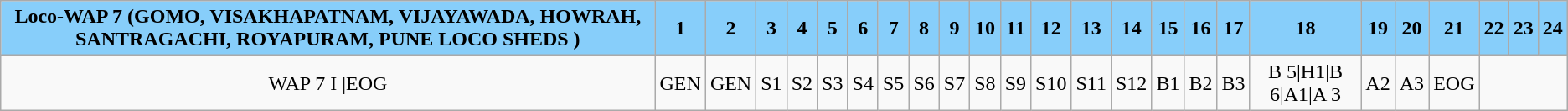<table class="wikitable plainrowheaders unsortable" style="text-align:center">
<tr>
<th scope="col" rowspan="1" style="background:lightskyblue;">Loco-WAP 7 (GOMO, VISAKHAPATNAM, VIJAYAWADA, HOWRAH, SANTRAGACHI, ROYAPURAM, PUNE LOCO SHEDS )</th>
<th scope="col" rowspan="1" style="background:lightskyblue;">1</th>
<th scope="col" rowspan="1" style="background:lightskyblue;">2</th>
<th scope="col" rowspan="1" style="background:lightskyblue;">3</th>
<th scope="col" rowspan="1" style="background:lightskyblue;">4</th>
<th scope="col" rowspan="1" style="background:lightskyblue;">5</th>
<th scope="col" rowspan="1" style="background:lightskyblue;">6</th>
<th scope="col" rowspan="1" style="background:lightskyblue;">7</th>
<th scope="col" rowspan="1" style="background:lightskyblue;">8</th>
<th scope="col" rowspan="1" style="background:lightskyblue;">9</th>
<th scope="col" rowspan="1" style="background:lightskyblue;">10</th>
<th scope="col" rowspan="1" style="background:lightskyblue;">11</th>
<th scope="col" rowspan="1" style="background:lightskyblue;">12</th>
<th scope="col" rowspan="1" style="background:lightskyblue;">13</th>
<th scope="col" rowspan="1" style="background:lightskyblue;">14</th>
<th scope="col" rowspan="1" style="background:lightskyblue;">15</th>
<th scope="col" rowspan="1" style="background:lightskyblue;">16</th>
<th scope="col" rowspan="1" style="background:lightskyblue;">17</th>
<th scope="col" rowspan="1" style="background:lightskyblue;">18</th>
<th scope="col" rowspan="1" style="background:lightskyblue;">19</th>
<th scope="col" rowspan="1" style="background:lightskyblue;">20</th>
<th scope="col" rowspan="1" style="background:lightskyblue;">21</th>
<th scope="col" rowspan="1" style="background:lightskyblue;">22</th>
<th scope="col" rowspan="1" style="background:lightskyblue;">23</th>
<th scope="col" rowspan="1" style="background:lightskyblue;">24</th>
</tr>
<tr>
<td>WAP 7 I |EOG</td>
<td>GEN</td>
<td>GEN</td>
<td>S1</td>
<td>S2</td>
<td>S3</td>
<td>S4</td>
<td>S5</td>
<td>S6</td>
<td>S7</td>
<td>S8</td>
<td>S9</td>
<td>S10</td>
<td>S11</td>
<td>S12</td>
<td>B1</td>
<td>B2</td>
<td>B3</td>
<td B4>B 5|H1|B 6|A1|A 3</td>
<td>A2</td>
<td>A3</td>
<td>EOG</td>
</tr>
</table>
